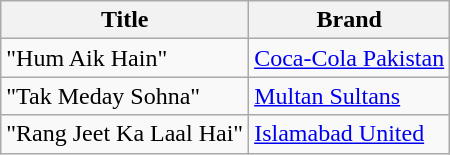<table class="wikitable">
<tr>
<th>Title</th>
<th>Brand</th>
</tr>
<tr>
<td>"Hum Aik Hain"</td>
<td><a href='#'>Coca-Cola Pakistan</a></td>
</tr>
<tr>
<td>"Tak Meday Sohna"</td>
<td><a href='#'>Multan Sultans</a></td>
</tr>
<tr>
<td>"Rang Jeet Ka Laal Hai"</td>
<td><a href='#'>Islamabad United</a></td>
</tr>
</table>
